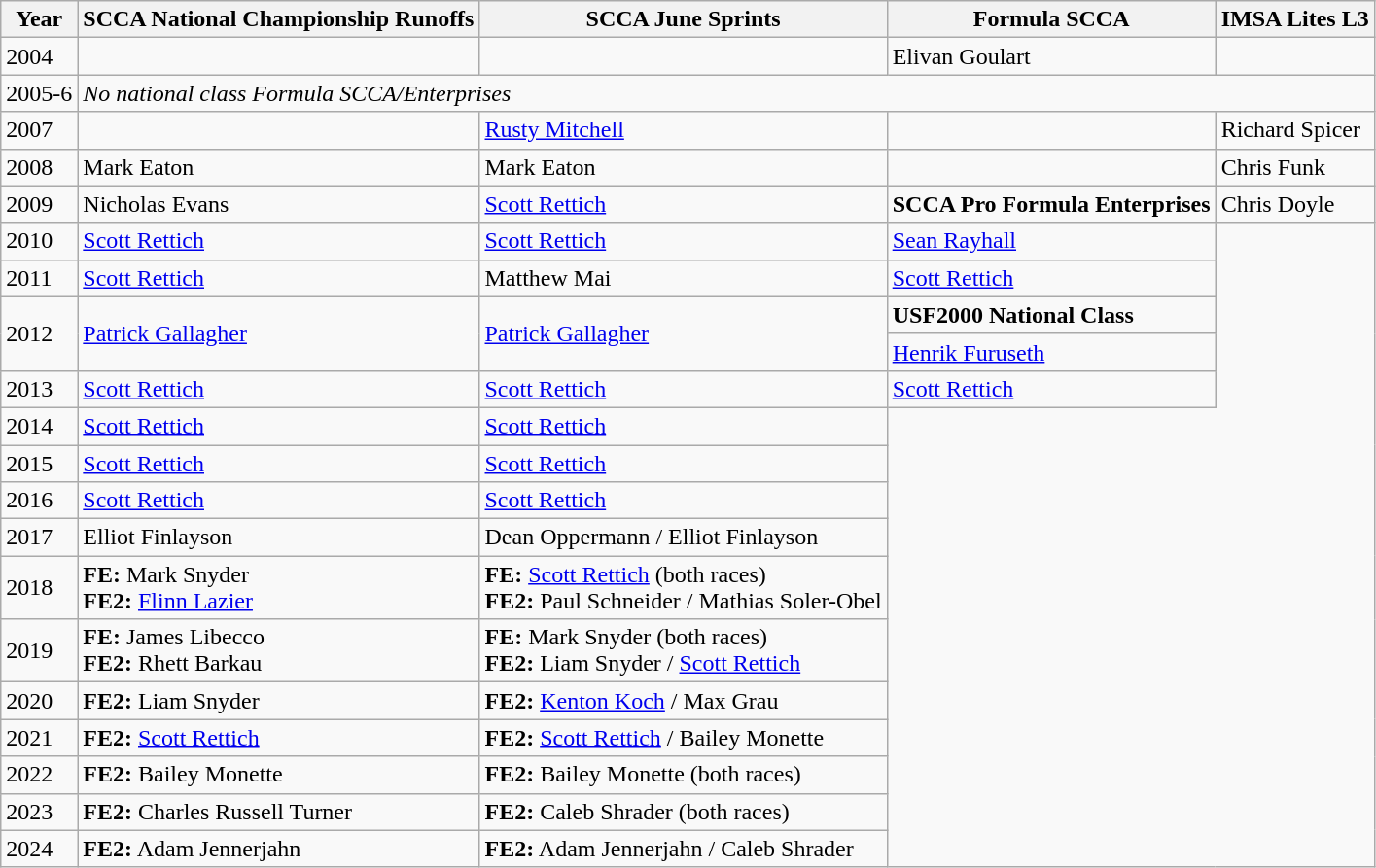<table class="wikitable">
<tr>
<th>Year</th>
<th>SCCA National Championship Runoffs</th>
<th>SCCA June Sprints</th>
<th>Formula SCCA</th>
<th>IMSA Lites L3</th>
</tr>
<tr>
<td>2004</td>
<td></td>
<td></td>
<td> Elivan Goulart</td>
</tr>
<tr>
<td>2005-6</td>
<td colspan=4><em>No national class Formula SCCA/Enterprises</em></td>
</tr>
<tr>
<td>2007</td>
<td></td>
<td> <a href='#'>Rusty Mitchell</a></td>
<td></td>
<td> Richard Spicer</td>
</tr>
<tr>
<td>2008</td>
<td> Mark Eaton</td>
<td> Mark Eaton</td>
<td></td>
<td> Chris Funk</td>
</tr>
<tr>
<td>2009</td>
<td> Nicholas Evans</td>
<td> <a href='#'>Scott Rettich</a></td>
<td><strong>SCCA Pro Formula Enterprises</strong></td>
<td> Chris Doyle</td>
</tr>
<tr>
<td>2010</td>
<td> <a href='#'>Scott Rettich</a></td>
<td> <a href='#'>Scott Rettich</a></td>
<td> <a href='#'>Sean Rayhall</a></td>
</tr>
<tr>
<td>2011</td>
<td> <a href='#'>Scott Rettich</a></td>
<td> Matthew Mai</td>
<td> <a href='#'>Scott Rettich</a></td>
</tr>
<tr>
<td rowspan=2>2012</td>
<td rowspan=2> <a href='#'>Patrick Gallagher</a></td>
<td rowspan=2> <a href='#'>Patrick Gallagher</a></td>
<td><strong>USF2000 National Class</strong></td>
</tr>
<tr>
<td> <a href='#'>Henrik Furuseth</a></td>
</tr>
<tr>
<td>2013</td>
<td> <a href='#'>Scott Rettich</a></td>
<td> <a href='#'>Scott Rettich</a></td>
<td> <a href='#'>Scott Rettich</a></td>
</tr>
<tr>
<td>2014</td>
<td> <a href='#'>Scott Rettich</a></td>
<td> <a href='#'>Scott Rettich</a></td>
</tr>
<tr>
<td>2015</td>
<td> <a href='#'>Scott Rettich</a></td>
<td> <a href='#'>Scott Rettich</a></td>
</tr>
<tr>
<td>2016</td>
<td> <a href='#'>Scott Rettich</a></td>
<td> <a href='#'>Scott Rettich</a></td>
</tr>
<tr>
<td>2017</td>
<td> Elliot Finlayson</td>
<td> Dean Oppermann /  Elliot Finlayson</td>
</tr>
<tr>
<td>2018</td>
<td><strong>FE:</strong> Mark Snyder <br><strong>FE2:</strong>  <a href='#'>Flinn Lazier</a></td>
<td><strong>FE:</strong> <a href='#'>Scott Rettich</a> (both races)<br><strong>FE2:</strong>  Paul Schneider /  Mathias Soler-Obel</td>
</tr>
<tr>
<td>2019</td>
<td><strong>FE:</strong> James Libecco<br><strong>FE2:</strong>  Rhett Barkau</td>
<td><strong>FE:</strong> Mark Snyder (both races)<br><strong>FE2:</strong>  Liam Snyder /  <a href='#'>Scott Rettich</a></td>
</tr>
<tr>
<td>2020</td>
<td><strong>FE2:</strong>  Liam Snyder</td>
<td><strong>FE2:</strong>  <a href='#'>Kenton Koch</a> /  Max Grau</td>
</tr>
<tr>
<td>2021</td>
<td><strong>FE2:</strong>  <a href='#'>Scott Rettich</a></td>
<td><strong>FE2:</strong>  <a href='#'>Scott Rettich</a> /  Bailey Monette</td>
</tr>
<tr>
<td>2022</td>
<td><strong>FE2:</strong>  Bailey Monette</td>
<td><strong>FE2:</strong>  Bailey Monette (both races)</td>
</tr>
<tr>
<td>2023</td>
<td><strong>FE2:</strong>  Charles Russell Turner</td>
<td><strong>FE2:</strong>  Caleb Shrader (both races)</td>
</tr>
<tr>
<td>2024</td>
<td><strong>FE2:</strong>  Adam Jennerjahn</td>
<td><strong>FE2:</strong>  Adam Jennerjahn /  Caleb Shrader</td>
</tr>
</table>
